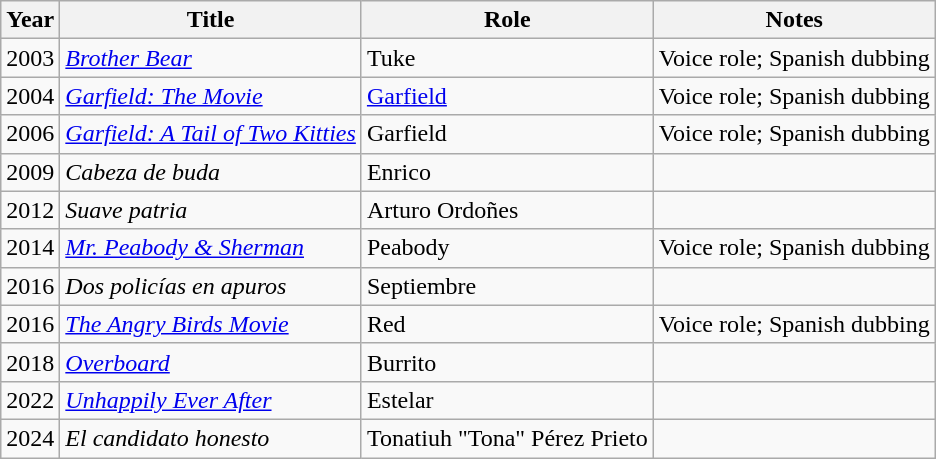<table class="wikitable sortable">
<tr>
<th>Year</th>
<th>Title</th>
<th>Role</th>
<th>Notes</th>
</tr>
<tr>
<td>2003</td>
<td><em><a href='#'>Brother Bear</a></em></td>
<td>Tuke</td>
<td>Voice role; Spanish dubbing</td>
</tr>
<tr>
<td>2004</td>
<td><em><a href='#'>Garfield: The Movie </a></em></td>
<td><a href='#'>Garfield</a></td>
<td>Voice role; Spanish dubbing</td>
</tr>
<tr>
<td>2006</td>
<td><em><a href='#'>Garfield: A Tail of Two Kitties</a></em></td>
<td>Garfield</td>
<td>Voice role; Spanish dubbing</td>
</tr>
<tr>
<td>2009</td>
<td><em>Cabeza de buda</em></td>
<td>Enrico</td>
<td></td>
</tr>
<tr>
<td>2012</td>
<td><em>Suave patria</em></td>
<td>Arturo Ordoñes</td>
<td></td>
</tr>
<tr>
<td>2014</td>
<td><em><a href='#'>Mr. Peabody & Sherman</a></em></td>
<td>Peabody</td>
<td>Voice role; Spanish dubbing</td>
</tr>
<tr>
<td>2016</td>
<td><em>Dos policías en apuros</em></td>
<td>Septiembre</td>
<td></td>
</tr>
<tr>
<td>2016</td>
<td><em><a href='#'>The Angry Birds Movie</a></em></td>
<td>Red</td>
<td>Voice role; Spanish dubbing</td>
</tr>
<tr>
<td>2018</td>
<td><em><a href='#'>Overboard</a></em></td>
<td>Burrito</td>
<td></td>
</tr>
<tr>
<td>2022</td>
<td><em><a href='#'>Unhappily Ever After</a></em></td>
<td>Estelar</td>
<td></td>
</tr>
<tr>
<td>2024</td>
<td><em>El candidato honesto</em></td>
<td>Tonatiuh "Tona" Pérez Prieto</td>
<td></td>
</tr>
</table>
